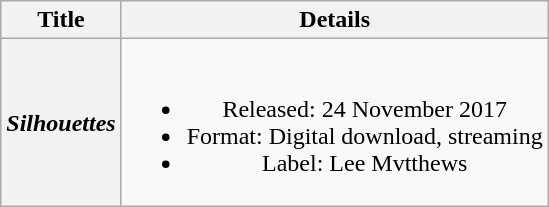<table class="wikitable plainrowheaders" style="text-align:center;" border="1">
<tr>
<th scope="col">Title</th>
<th scope="col">Details</th>
</tr>
<tr>
<th scope="row"><em>Silhouettes</em></th>
<td><br><ul><li>Released: 24 November 2017</li><li>Format: Digital download, streaming</li><li>Label: Lee Mvtthews</li></ul></td>
</tr>
</table>
